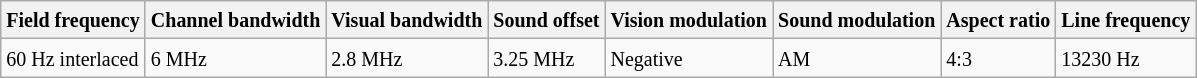<table class="wikitable">
<tr>
<th><small>Field frequency</small></th>
<th><small>Channel bandwidth</small></th>
<th><small>Visual bandwidth</small></th>
<th><small>Sound offset</small></th>
<th><small>Vision modulation</small></th>
<th><small>Sound modulation</small></th>
<th><small>Aspect ratio</small></th>
<th><small>Line frequency</small></th>
</tr>
<tr>
<td><small>60 Hz interlaced</small></td>
<td><small>6 MHz</small></td>
<td><small>2.8 MHz</small></td>
<td><small>3.25 MHz</small></td>
<td><small>Negative</small></td>
<td><small>AM</small></td>
<td><small>4:3</small></td>
<td><small>13230 Hz</small></td>
</tr>
</table>
